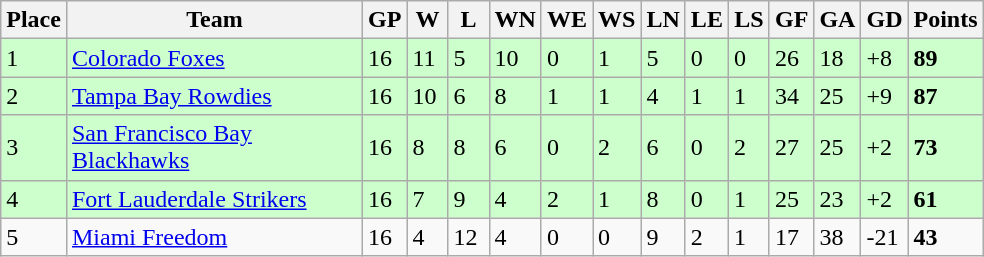<table class="wikitable">
<tr>
<th>Place</th>
<th width="190">Team</th>
<th width="20">GP</th>
<th width="20">W</th>
<th width="20">L</th>
<th width="20">WN</th>
<th width="20">WE</th>
<th width="20">WS</th>
<th width="20">LN</th>
<th width="20">LE</th>
<th width="20">LS</th>
<th width="20">GF</th>
<th width="20">GA</th>
<th width="20">GD</th>
<th>Points</th>
</tr>
<tr bgcolor=#ccffcc>
<td>1</td>
<td><a href='#'>Colorado Foxes</a></td>
<td>16</td>
<td>11</td>
<td>5</td>
<td>10</td>
<td>0</td>
<td>1</td>
<td>5</td>
<td>0</td>
<td>0</td>
<td>26</td>
<td>18</td>
<td>+8</td>
<td><strong>89</strong></td>
</tr>
<tr bgcolor=#ccffcc>
<td>2</td>
<td><a href='#'>Tampa Bay Rowdies</a></td>
<td>16</td>
<td>10</td>
<td>6</td>
<td>8</td>
<td>1</td>
<td>1</td>
<td>4</td>
<td>1</td>
<td>1</td>
<td>34</td>
<td>25</td>
<td>+9</td>
<td><strong>87</strong></td>
</tr>
<tr bgcolor=#ccffcc>
<td>3</td>
<td><a href='#'>San Francisco Bay Blackhawks</a></td>
<td>16</td>
<td>8</td>
<td>8</td>
<td>6</td>
<td>0</td>
<td>2</td>
<td>6</td>
<td>0</td>
<td>2</td>
<td>27</td>
<td>25</td>
<td>+2</td>
<td><strong>73</strong></td>
</tr>
<tr bgcolor=#ccffcc>
<td>4</td>
<td><a href='#'>Fort Lauderdale Strikers</a></td>
<td>16</td>
<td>7</td>
<td>9</td>
<td>4</td>
<td>2</td>
<td>1</td>
<td>8</td>
<td>0</td>
<td>1</td>
<td>25</td>
<td>23</td>
<td>+2</td>
<td><strong>61</strong></td>
</tr>
<tr>
<td>5</td>
<td><a href='#'>Miami Freedom</a></td>
<td>16</td>
<td>4</td>
<td>12</td>
<td>4</td>
<td>0</td>
<td>0</td>
<td>9</td>
<td>2</td>
<td>1</td>
<td>17</td>
<td>38</td>
<td>-21</td>
<td><strong>43</strong></td>
</tr>
</table>
